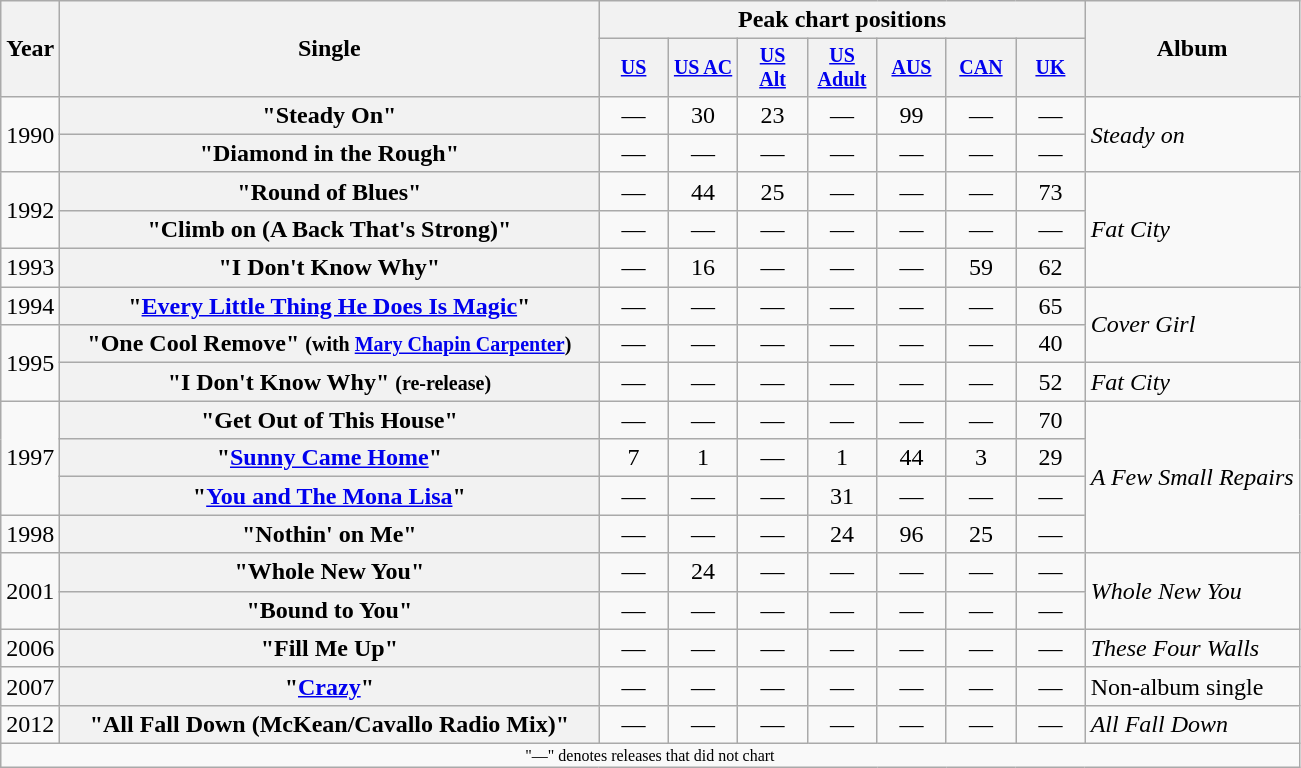<table class="wikitable plainrowheaders" style="text-align:center;">
<tr>
<th rowspan="2">Year</th>
<th rowspan="2" style="width:22em;">Single</th>
<th colspan="7">Peak chart positions</th>
<th rowspan="2">Album</th>
</tr>
<tr style="font-size:smaller;">
<th width="40"><a href='#'>US</a><br></th>
<th width="40"><a href='#'>US AC</a><br></th>
<th width="40"><a href='#'>US<br>Alt</a><br></th>
<th width="40"><a href='#'>US<br>Adult</a><br></th>
<th width="40"><a href='#'>AUS</a><br></th>
<th width="40"><a href='#'>CAN</a><br></th>
<th width="40"><a href='#'>UK</a><br></th>
</tr>
<tr>
<td rowspan="2">1990</td>
<th scope="row">"Steady On"</th>
<td>—</td>
<td>30</td>
<td>23</td>
<td>—</td>
<td>99</td>
<td>—</td>
<td>—</td>
<td align="left" rowspan="2"><em>Steady on</em></td>
</tr>
<tr>
<th scope="row">"Diamond in the Rough"</th>
<td>—</td>
<td>—</td>
<td>—</td>
<td>—</td>
<td>—</td>
<td>—</td>
<td>—</td>
</tr>
<tr>
<td rowspan="2">1992</td>
<th scope="row">"Round of Blues"</th>
<td>—</td>
<td>44</td>
<td>25</td>
<td>—</td>
<td>—</td>
<td>—</td>
<td>73</td>
<td align="left" rowspan="3"><em>Fat City</em></td>
</tr>
<tr>
<th scope="row">"Climb on (A Back That's Strong)"</th>
<td>—</td>
<td>—</td>
<td>—</td>
<td>—</td>
<td>—</td>
<td>—</td>
<td>—</td>
</tr>
<tr>
<td>1993</td>
<th scope="row">"I Don't Know Why"</th>
<td>—</td>
<td>16</td>
<td>—</td>
<td>—</td>
<td>—</td>
<td>59</td>
<td>62</td>
</tr>
<tr>
<td>1994</td>
<th scope="row">"<a href='#'>Every Little Thing He Does Is Magic</a>"</th>
<td>—</td>
<td>—</td>
<td>—</td>
<td>—</td>
<td>—</td>
<td>—</td>
<td>65</td>
<td align="left" rowspan="2"><em>Cover Girl</em></td>
</tr>
<tr>
<td rowspan="2">1995</td>
<th scope="row">"One Cool Remove" <small>(with <a href='#'>Mary Chapin Carpenter</a>)</small></th>
<td>—</td>
<td>—</td>
<td>—</td>
<td>—</td>
<td>—</td>
<td>—</td>
<td>40</td>
</tr>
<tr>
<th scope="row">"I Don't Know Why" <small>(re-release)</small></th>
<td>—</td>
<td>—</td>
<td>—</td>
<td>—</td>
<td>—</td>
<td>—</td>
<td>52</td>
<td align="left"><em>Fat City</em></td>
</tr>
<tr>
<td rowspan="3">1997</td>
<th scope="row">"Get Out of This House"</th>
<td>—</td>
<td>—</td>
<td>—</td>
<td>—</td>
<td>—</td>
<td>—</td>
<td>70</td>
<td align="left" rowspan="4"><em>A Few Small Repairs</em></td>
</tr>
<tr>
<th scope="row">"<a href='#'>Sunny Came Home</a>"</th>
<td>7</td>
<td>1</td>
<td>—</td>
<td>1</td>
<td>44</td>
<td>3</td>
<td>29</td>
</tr>
<tr>
<th scope="row">"<a href='#'>You and The Mona Lisa</a>"</th>
<td>—</td>
<td>—</td>
<td>—</td>
<td>31</td>
<td>—</td>
<td>—</td>
<td>—</td>
</tr>
<tr>
<td>1998</td>
<th scope="row">"Nothin' on Me"</th>
<td>—</td>
<td>—</td>
<td>—</td>
<td>24</td>
<td>96</td>
<td>25</td>
<td>—</td>
</tr>
<tr>
<td rowspan="2">2001</td>
<th scope="row">"Whole New You"</th>
<td>—</td>
<td>24</td>
<td>—</td>
<td>—</td>
<td>—</td>
<td>—</td>
<td>—</td>
<td align="left" rowspan="2"><em>Whole New You</em></td>
</tr>
<tr>
<th scope="row">"Bound to You"</th>
<td>—</td>
<td>—</td>
<td>—</td>
<td>—</td>
<td>—</td>
<td>—</td>
<td>—</td>
</tr>
<tr>
<td>2006</td>
<th scope="row">"Fill Me Up"</th>
<td>—</td>
<td>—</td>
<td>—</td>
<td>—</td>
<td>—</td>
<td>—</td>
<td>—</td>
<td align="left"><em>These Four Walls</em></td>
</tr>
<tr>
<td>2007</td>
<th scope="row">"<a href='#'>Crazy</a>"</th>
<td>—</td>
<td>—</td>
<td>—</td>
<td>—</td>
<td>—</td>
<td>—</td>
<td>—</td>
<td align="left">Non-album single</td>
</tr>
<tr>
<td>2012</td>
<th scope="row">"All Fall Down (McKean/Cavallo Radio Mix)"</th>
<td>—</td>
<td>—</td>
<td>—</td>
<td>—</td>
<td>—</td>
<td>—</td>
<td>—</td>
<td align="left"><em>All Fall Down</em></td>
</tr>
<tr>
<td colspan="10" style="font-size:8pt">"—" denotes releases that did not chart</td>
</tr>
</table>
